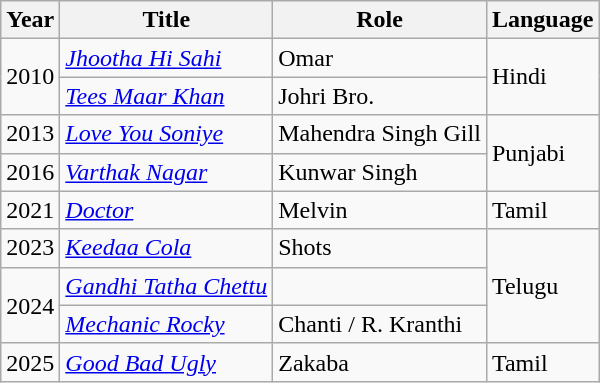<table class="wikitable">
<tr>
<th>Year</th>
<th>Title</th>
<th>Role</th>
<th>Language</th>
</tr>
<tr>
<td rowspan="2">2010</td>
<td><em><a href='#'>Jhootha Hi Sahi</a></em></td>
<td>Omar</td>
<td rowspan="2">Hindi</td>
</tr>
<tr>
<td><em><a href='#'>Tees Maar Khan</a></em></td>
<td>Johri Bro.</td>
</tr>
<tr>
<td>2013</td>
<td><em><a href='#'>Love You Soniye</a></em></td>
<td>Mahendra Singh Gill</td>
<td rowspan="2">Punjabi</td>
</tr>
<tr>
<td>2016</td>
<td><em><a href='#'>Varthak Nagar</a></em></td>
<td>Kunwar Singh</td>
</tr>
<tr>
<td>2021</td>
<td><em><a href='#'>Doctor</a></em></td>
<td>Melvin</td>
<td>Tamil</td>
</tr>
<tr>
<td>2023</td>
<td><em><a href='#'>Keedaa Cola</a></em></td>
<td>Shots</td>
<td rowspan="3">Telugu</td>
</tr>
<tr>
<td rowspan="2">2024</td>
<td><em><a href='#'>Gandhi Tatha Chettu</a></em></td>
<td></td>
</tr>
<tr>
<td><em><a href='#'>Mechanic Rocky</a></em></td>
<td>Chanti / R. Kranthi</td>
</tr>
<tr>
<td rowspan="1">2025</td>
<td><em><a href='#'>Good Bad Ugly</a></em></td>
<td>Zakaba</td>
<td>Tamil</td>
</tr>
</table>
